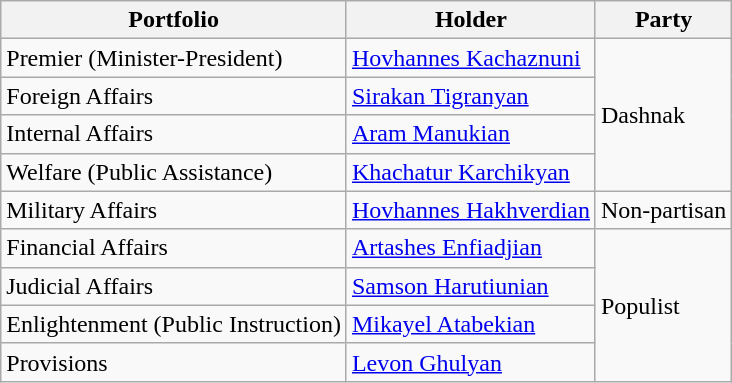<table class="wikitable">
<tr>
<th>Portfolio</th>
<th>Holder</th>
<th>Party</th>
</tr>
<tr>
<td>Premier (Minister-President)</td>
<td><a href='#'>Hovhannes Kachaznuni</a></td>
<td rowspan="4">Dashnak</td>
</tr>
<tr>
<td>Foreign Affairs</td>
<td><a href='#'>Sirakan Tigranyan</a></td>
</tr>
<tr>
<td>Internal Affairs</td>
<td><a href='#'>Aram Manukian</a></td>
</tr>
<tr>
<td>Welfare (Public Assistance)</td>
<td><a href='#'>Khachatur Karchikyan</a></td>
</tr>
<tr>
<td>Military Affairs</td>
<td><a href='#'>Hovhannes Hakhverdian</a></td>
<td>Non-partisan</td>
</tr>
<tr>
<td>Financial Affairs</td>
<td><a href='#'>Artashes Enfiadjian</a></td>
<td rowspan="4">Populist</td>
</tr>
<tr>
<td>Judicial Affairs</td>
<td><a href='#'>Samson Harutiunian</a></td>
</tr>
<tr>
<td>Enlightenment (Public Instruction)</td>
<td><a href='#'>Mikayel Atabekian</a></td>
</tr>
<tr>
<td>Provisions</td>
<td><a href='#'>Levon Ghulyan</a></td>
</tr>
</table>
